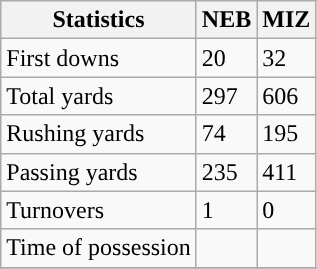<table class="wikitable" style="float: left;">
<tr>
<th>Statistics</th>
<th>NEB</th>
<th>MIZ</th>
</tr>
<tr>
<td>First downs</td>
<td>20</td>
<td>32</td>
</tr>
<tr>
<td>Total yards</td>
<td>297</td>
<td>606</td>
</tr>
<tr>
<td>Rushing yards</td>
<td>74</td>
<td>195</td>
</tr>
<tr>
<td>Passing yards</td>
<td>235</td>
<td>411</td>
</tr>
<tr>
<td>Turnovers</td>
<td>1</td>
<td>0</td>
</tr>
<tr>
<td>Time of possession</td>
<td></td>
<td></td>
</tr>
<tr>
</tr>
</table>
